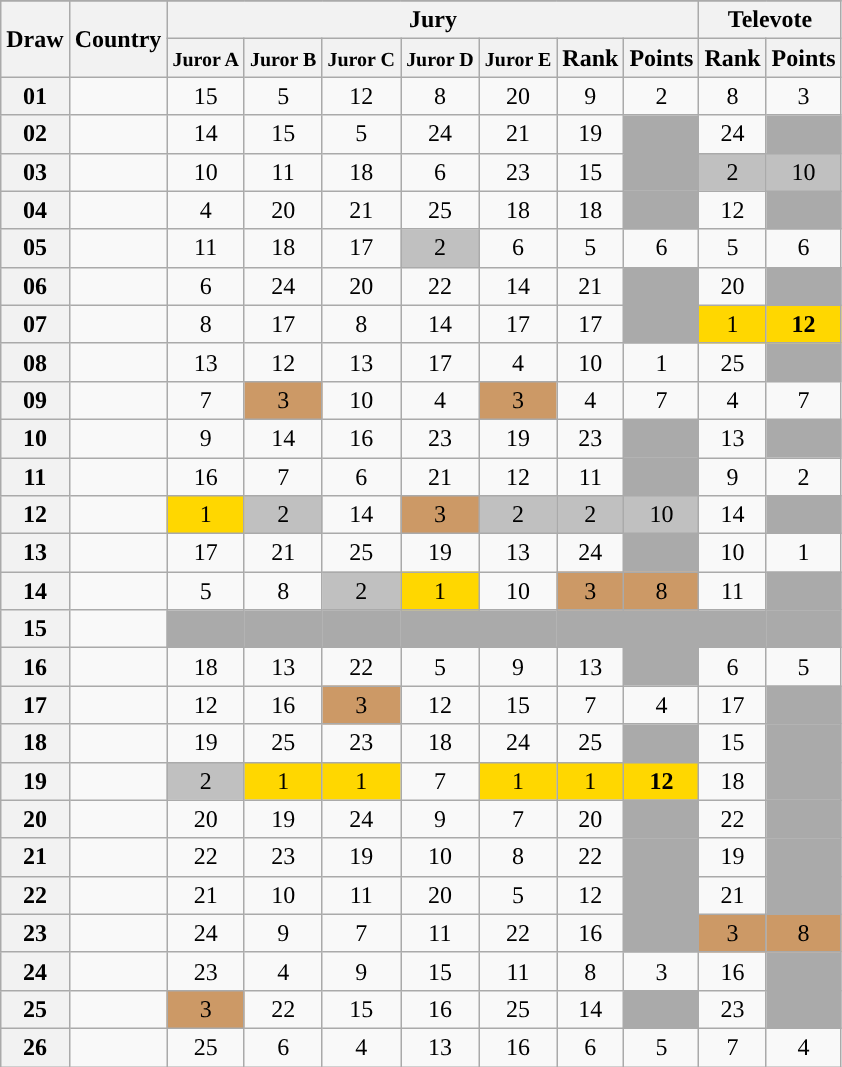<table class="sortable wikitable collapsible plainrowheaders" style="text-align:center;">
<tr>
</tr>
<tr>
<th scope="col" rowspan="2">Draw</th>
<th scope="col" rowspan="2">Country</th>
<th scope="col" colspan="7">Jury</th>
<th scope="col" colspan="2">Televote</th>
</tr>
<tr>
<th scope="col"><small>Juror A</small></th>
<th scope="col"><small>Juror B</small></th>
<th scope="col"><small>Juror C</small></th>
<th scope="col"><small>Juror D</small></th>
<th scope="col"><small>Juror E</small></th>
<th scope="col">Rank</th>
<th scope="col" class="unsortable">Points</th>
<th scope="col">Rank</th>
<th scope="col" class="unsortable">Points</th>
</tr>
<tr>
<th scope="row" style="text-align:center;">01</th>
<td style="text-align:left;"></td>
<td>15</td>
<td>5</td>
<td>12</td>
<td>8</td>
<td>20</td>
<td>9</td>
<td>2</td>
<td>8</td>
<td>3</td>
</tr>
<tr>
<th scope="row" style="text-align:center;">02</th>
<td style="text-align:left;"></td>
<td>14</td>
<td>15</td>
<td>5</td>
<td>24</td>
<td>21</td>
<td>19</td>
<td style="background:#AAAAAA;"></td>
<td>24</td>
<td style="background:#AAAAAA;"></td>
</tr>
<tr>
<th scope="row" style="text-align:center;">03</th>
<td style="text-align:left;"></td>
<td>10</td>
<td>11</td>
<td>18</td>
<td>6</td>
<td>23</td>
<td>15</td>
<td style="background:#AAAAAA;"></td>
<td style="background:silver;">2</td>
<td style="background:silver;">10</td>
</tr>
<tr>
<th scope="row" style="text-align:center;">04</th>
<td style="text-align:left;"></td>
<td>4</td>
<td>20</td>
<td>21</td>
<td>25</td>
<td>18</td>
<td>18</td>
<td style="background:#AAAAAA;"></td>
<td>12</td>
<td style="background:#AAAAAA;"></td>
</tr>
<tr>
<th scope="row" style="text-align:center;">05</th>
<td style="text-align:left;"></td>
<td>11</td>
<td>18</td>
<td>17</td>
<td style="background:silver;">2</td>
<td>6</td>
<td>5</td>
<td>6</td>
<td>5</td>
<td>6</td>
</tr>
<tr>
<th scope="row" style="text-align:center;">06</th>
<td style="text-align:left;"></td>
<td>6</td>
<td>24</td>
<td>20</td>
<td>22</td>
<td>14</td>
<td>21</td>
<td style="background:#AAAAAA;"></td>
<td>20</td>
<td style="background:#AAAAAA;"></td>
</tr>
<tr>
<th scope="row" style="text-align:center;">07</th>
<td style="text-align:left;"></td>
<td>8</td>
<td>17</td>
<td>8</td>
<td>14</td>
<td>17</td>
<td>17</td>
<td style="background:#AAAAAA;"></td>
<td style="background:gold;">1</td>
<td style="background:gold;"><strong>12</strong></td>
</tr>
<tr>
<th scope="row" style="text-align:center;">08</th>
<td style="text-align:left;"></td>
<td>13</td>
<td>12</td>
<td>13</td>
<td>17</td>
<td>4</td>
<td>10</td>
<td>1</td>
<td>25</td>
<td style="background:#AAAAAA;"></td>
</tr>
<tr>
<th scope="row" style="text-align:center;">09</th>
<td style="text-align:left;"></td>
<td>7</td>
<td style="background:#CC9966;">3</td>
<td>10</td>
<td>4</td>
<td style="background:#CC9966;">3</td>
<td>4</td>
<td>7</td>
<td>4</td>
<td>7</td>
</tr>
<tr>
<th scope="row" style="text-align:center;">10</th>
<td style="text-align:left;"></td>
<td>9</td>
<td>14</td>
<td>16</td>
<td>23</td>
<td>19</td>
<td>23</td>
<td style="background:#AAAAAA;"></td>
<td>13</td>
<td style="background:#AAAAAA;"></td>
</tr>
<tr>
<th scope="row" style="text-align:center;">11</th>
<td style="text-align:left;"></td>
<td>16</td>
<td>7</td>
<td>6</td>
<td>21</td>
<td>12</td>
<td>11</td>
<td style="background:#AAAAAA;"></td>
<td>9</td>
<td>2</td>
</tr>
<tr>
<th scope="row" style="text-align:center;">12</th>
<td style="text-align:left;"></td>
<td style="background:gold;">1</td>
<td style="background:silver;">2</td>
<td>14</td>
<td style="background:#CC9966;">3</td>
<td style="background:silver;">2</td>
<td style="background:silver;">2</td>
<td style="background:silver;">10</td>
<td>14</td>
<td style="background:#AAAAAA;"></td>
</tr>
<tr>
<th scope="row" style="text-align:center;">13</th>
<td style="text-align:left;"></td>
<td>17</td>
<td>21</td>
<td>25</td>
<td>19</td>
<td>13</td>
<td>24</td>
<td style="background:#AAAAAA;"></td>
<td>10</td>
<td>1</td>
</tr>
<tr>
<th scope="row" style="text-align:center;">14</th>
<td style="text-align:left;"></td>
<td>5</td>
<td>8</td>
<td style="background:silver;">2</td>
<td style="background:gold;">1</td>
<td>10</td>
<td style="background:#CC9966;">3</td>
<td style="background:#CC9966;">8</td>
<td>11</td>
<td style="background:#AAAAAA;"></td>
</tr>
<tr class=sortbottom>
<th scope="row" style="text-align:center;">15</th>
<td style="text-align:left;"></td>
<td style="background:#AAAAAA;"></td>
<td style="background:#AAAAAA;"></td>
<td style="background:#AAAAAA;"></td>
<td style="background:#AAAAAA;"></td>
<td style="background:#AAAAAA;"></td>
<td style="background:#AAAAAA;"></td>
<td style="background:#AAAAAA;"></td>
<td style="background:#AAAAAA;"></td>
<td style="background:#AAAAAA;"></td>
</tr>
<tr>
<th scope="row" style="text-align:center;">16</th>
<td style="text-align:left;"></td>
<td>18</td>
<td>13</td>
<td>22</td>
<td>5</td>
<td>9</td>
<td>13</td>
<td style="background:#AAAAAA;"></td>
<td>6</td>
<td>5</td>
</tr>
<tr>
<th scope="row" style="text-align:center;">17</th>
<td style="text-align:left;"></td>
<td>12</td>
<td>16</td>
<td style="background:#CC9966;">3</td>
<td>12</td>
<td>15</td>
<td>7</td>
<td>4</td>
<td>17</td>
<td style="background:#AAAAAA;"></td>
</tr>
<tr>
<th scope="row" style="text-align:center;">18</th>
<td style="text-align:left;"></td>
<td>19</td>
<td>25</td>
<td>23</td>
<td>18</td>
<td>24</td>
<td>25</td>
<td style="background:#AAAAAA;"></td>
<td>15</td>
<td style="background:#AAAAAA;"></td>
</tr>
<tr>
<th scope="row" style="text-align:center;">19</th>
<td style="text-align:left;"></td>
<td style="background:silver;">2</td>
<td style="background:gold;">1</td>
<td style="background:gold;">1</td>
<td>7</td>
<td style="background:gold;">1</td>
<td style="background:gold;">1</td>
<td style="background:gold;"><strong>12</strong></td>
<td>18</td>
<td style="background:#AAAAAA;"></td>
</tr>
<tr>
<th scope="row" style="text-align:center;">20</th>
<td style="text-align:left;"></td>
<td>20</td>
<td>19</td>
<td>24</td>
<td>9</td>
<td>7</td>
<td>20</td>
<td style="background:#AAAAAA;"></td>
<td>22</td>
<td style="background:#AAAAAA;"></td>
</tr>
<tr>
<th scope="row" style="text-align:center;">21</th>
<td style="text-align:left;"></td>
<td>22</td>
<td>23</td>
<td>19</td>
<td>10</td>
<td>8</td>
<td>22</td>
<td style="background:#AAAAAA;"></td>
<td>19</td>
<td style="background:#AAAAAA;"></td>
</tr>
<tr>
<th scope="row" style="text-align:center;">22</th>
<td style="text-align:left;"></td>
<td>21</td>
<td>10</td>
<td>11</td>
<td>20</td>
<td>5</td>
<td>12</td>
<td style="background:#AAAAAA;"></td>
<td>21</td>
<td style="background:#AAAAAA;"></td>
</tr>
<tr>
<th scope="row" style="text-align:center;">23</th>
<td style="text-align:left;"></td>
<td>24</td>
<td>9</td>
<td>7</td>
<td>11</td>
<td>22</td>
<td>16</td>
<td style="background:#AAAAAA;"></td>
<td style="background:#CC9966;">3</td>
<td style="background:#CC9966;">8</td>
</tr>
<tr>
<th scope="row" style="text-align:center;">24</th>
<td style="text-align:left;"></td>
<td>23</td>
<td>4</td>
<td>9</td>
<td>15</td>
<td>11</td>
<td>8</td>
<td>3</td>
<td>16</td>
<td style="background:#AAAAAA;"></td>
</tr>
<tr>
<th scope="row" style="text-align:center;">25</th>
<td style="text-align:left;"></td>
<td style="background:#CC9966;">3</td>
<td>22</td>
<td>15</td>
<td>16</td>
<td>25</td>
<td>14</td>
<td style="background:#AAAAAA;"></td>
<td>23</td>
<td style="background:#AAAAAA;"></td>
</tr>
<tr>
<th scope="row" style="text-align:center;">26</th>
<td style="text-align:left;"></td>
<td>25</td>
<td>6</td>
<td>4</td>
<td>13</td>
<td>16</td>
<td>6</td>
<td>5</td>
<td>7</td>
<td>4</td>
</tr>
</table>
